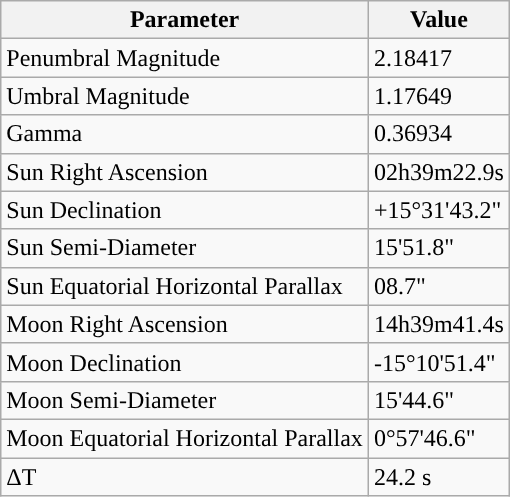<table class="wikitable">
<tr>
<th>Parameter</th>
<th>Value</th>
</tr>
<tr>
<td>Penumbral Magnitude</td>
<td>2.18417</td>
</tr>
<tr>
<td>Umbral Magnitude</td>
<td>1.17649</td>
</tr>
<tr>
<td>Gamma</td>
<td>0.36934</td>
</tr>
<tr>
<td>Sun Right Ascension</td>
<td>02h39m22.9s</td>
</tr>
<tr>
<td>Sun Declination</td>
<td>+15°31'43.2"</td>
</tr>
<tr>
<td>Sun Semi-Diameter</td>
<td>15'51.8"</td>
</tr>
<tr>
<td>Sun Equatorial Horizontal Parallax</td>
<td>08.7"</td>
</tr>
<tr>
<td>Moon Right Ascension</td>
<td>14h39m41.4s</td>
</tr>
<tr>
<td>Moon Declination</td>
<td>-15°10'51.4"</td>
</tr>
<tr>
<td>Moon Semi-Diameter</td>
<td>15'44.6"</td>
</tr>
<tr>
<td>Moon Equatorial Horizontal Parallax</td>
<td>0°57'46.6"</td>
</tr>
<tr>
<td>ΔT</td>
<td>24.2 s</td>
</tr>
</table>
